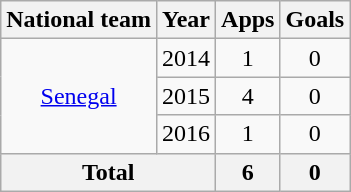<table class="wikitable" style="text-align:center">
<tr>
<th>National team</th>
<th>Year</th>
<th>Apps</th>
<th>Goals</th>
</tr>
<tr>
<td rowspan="3"><a href='#'>Senegal</a></td>
<td>2014</td>
<td>1</td>
<td>0</td>
</tr>
<tr>
<td>2015</td>
<td>4</td>
<td>0</td>
</tr>
<tr>
<td>2016</td>
<td>1</td>
<td>0</td>
</tr>
<tr>
<th colspan="2">Total</th>
<th>6</th>
<th>0</th>
</tr>
</table>
